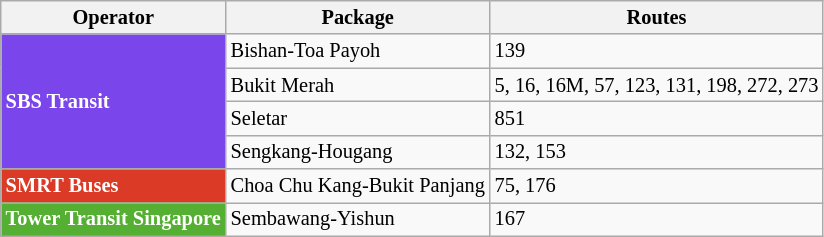<table class="wikitable" style="font-size:85%; text-align: left">
<tr>
<th>Operator</th>
<th>Package</th>
<th>Routes</th>
</tr>
<tr>
<td rowspan=4 style="background-color:#7A45EA; color: white"><strong>SBS Transit</strong></td>
<td>Bishan-Toa Payoh</td>
<td>139</td>
</tr>
<tr>
<td>Bukit Merah</td>
<td>5, 16, 16M, 57, 123, 131, 198, 272, 273</td>
</tr>
<tr>
<td>Seletar</td>
<td>851</td>
</tr>
<tr>
<td>Sengkang-Hougang</td>
<td>132, 153</td>
</tr>
<tr>
<td style="background-color:#DB3B26; color: white"><strong>SMRT Buses</strong></td>
<td>Choa Chu Kang-Bukit Panjang</td>
<td>75, 176</td>
</tr>
<tr>
<td style="background-color:#54AF32; color: white"><strong>Tower Transit Singapore</strong></td>
<td>Sembawang-Yishun</td>
<td>167</td>
</tr>
</table>
